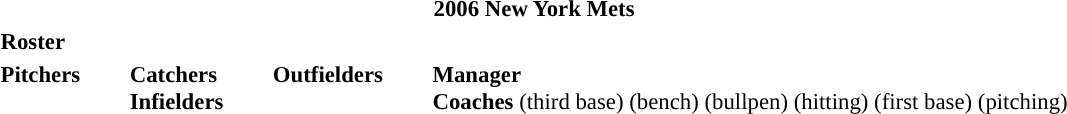<table class="toccolours" style="font-size: 95%;">
<tr>
<th colspan="10">2006 New York Mets</th>
</tr>
<tr>
<td colspan="10"><strong>Roster</strong></td>
</tr>
<tr>
<td valign="top"><strong>Pitchers</strong><br>







 
















</td>
<td width="25px"></td>
<td valign="top"><strong>Catchers</strong><br>

 

<strong>Infielders</strong>







</td>
<td width="25px"></td>
<td valign="top"><strong>Outfielders</strong><br>








</td>
<td width="25px"></td>
<td valign="top"><strong>Manager</strong><br>
<strong>Coaches</strong>
 (third base)
 (bench)
 (bullpen)
 (hitting)
 (first base)
 (pitching)</td>
</tr>
</table>
